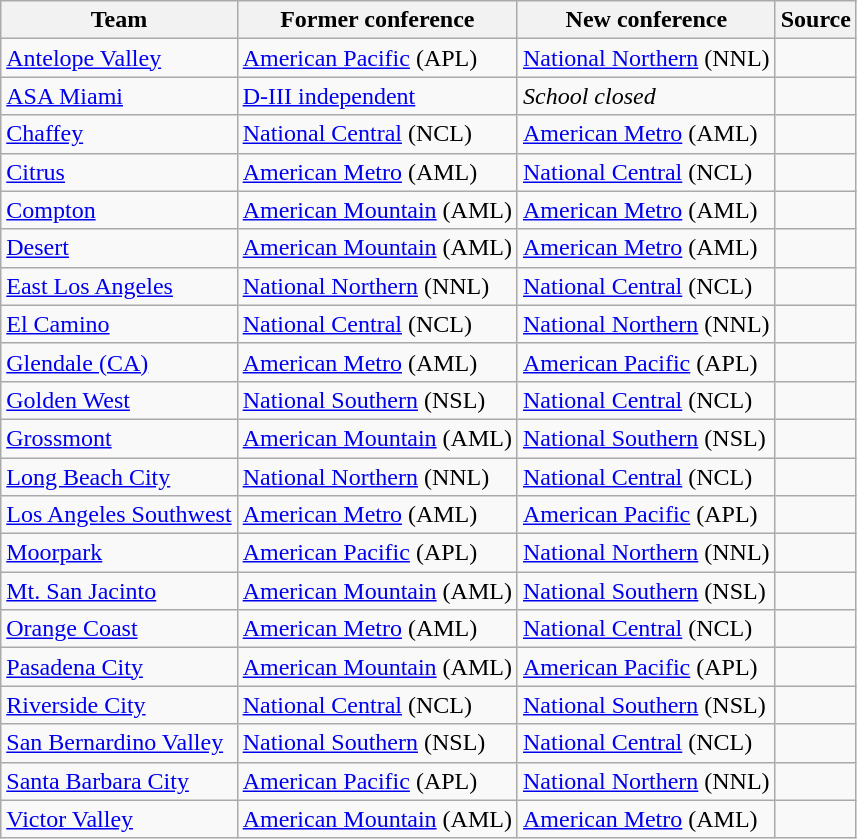<table class="wikitable sortable">
<tr>
<th>Team</th>
<th>Former conference</th>
<th>New conference</th>
<th>Source</th>
</tr>
<tr>
<td><a href='#'>Antelope Valley</a></td>
<td><a href='#'>American Pacific</a> (APL)</td>
<td><a href='#'>National Northern</a> (NNL)</td>
<td></td>
</tr>
<tr>
<td><a href='#'>ASA Miami</a></td>
<td><a href='#'>D-III independent</a></td>
<td><em>School closed</em></td>
<td></td>
</tr>
<tr>
<td><a href='#'>Chaffey</a></td>
<td><a href='#'>National Central</a> (NCL)</td>
<td><a href='#'>American Metro</a> (AML)</td>
<td></td>
</tr>
<tr>
<td><a href='#'>Citrus</a></td>
<td><a href='#'>American Metro</a> (AML)</td>
<td><a href='#'>National Central</a> (NCL)</td>
<td></td>
</tr>
<tr>
<td><a href='#'>Compton</a></td>
<td><a href='#'>American Mountain</a> (AML)</td>
<td><a href='#'>American Metro</a> (AML)</td>
<td></td>
</tr>
<tr>
<td><a href='#'>Desert</a></td>
<td><a href='#'>American Mountain</a> (AML)</td>
<td><a href='#'>American Metro</a> (AML)</td>
<td></td>
</tr>
<tr>
<td><a href='#'>East Los Angeles</a></td>
<td><a href='#'>National Northern</a> (NNL)</td>
<td><a href='#'>National Central</a> (NCL)</td>
<td></td>
</tr>
<tr>
<td><a href='#'>El Camino</a></td>
<td><a href='#'>National Central</a> (NCL)</td>
<td><a href='#'>National Northern</a> (NNL)</td>
<td></td>
</tr>
<tr>
<td><a href='#'>Glendale (CA)</a></td>
<td><a href='#'>American Metro</a> (AML)</td>
<td><a href='#'>American Pacific</a> (APL)</td>
<td></td>
</tr>
<tr>
<td><a href='#'>Golden West</a></td>
<td><a href='#'>National Southern</a> (NSL)</td>
<td><a href='#'>National Central</a> (NCL)</td>
<td></td>
</tr>
<tr>
<td><a href='#'>Grossmont</a></td>
<td><a href='#'>American Mountain</a> (AML)</td>
<td><a href='#'>National Southern</a> (NSL)</td>
<td></td>
</tr>
<tr>
<td><a href='#'>Long Beach City</a></td>
<td><a href='#'>National Northern</a> (NNL)</td>
<td><a href='#'>National Central</a> (NCL)</td>
<td></td>
</tr>
<tr>
<td><a href='#'>Los Angeles Southwest</a></td>
<td><a href='#'>American Metro</a> (AML)</td>
<td><a href='#'>American Pacific</a> (APL)</td>
<td></td>
</tr>
<tr>
<td><a href='#'>Moorpark</a></td>
<td><a href='#'>American Pacific</a> (APL)</td>
<td><a href='#'>National Northern</a> (NNL)</td>
<td></td>
</tr>
<tr>
<td><a href='#'>Mt. San Jacinto</a></td>
<td><a href='#'>American Mountain</a> (AML)</td>
<td><a href='#'>National Southern</a> (NSL)</td>
<td></td>
</tr>
<tr>
<td><a href='#'>Orange Coast</a></td>
<td><a href='#'>American Metro</a> (AML)</td>
<td><a href='#'>National Central</a> (NCL)</td>
<td></td>
</tr>
<tr>
<td><a href='#'>Pasadena City</a></td>
<td><a href='#'>American Mountain</a> (AML)</td>
<td><a href='#'>American Pacific</a> (APL)</td>
<td></td>
</tr>
<tr>
<td><a href='#'>Riverside City</a></td>
<td><a href='#'>National Central</a> (NCL)</td>
<td><a href='#'>National Southern</a> (NSL)</td>
<td></td>
</tr>
<tr>
<td><a href='#'>San Bernardino Valley</a></td>
<td><a href='#'>National Southern</a> (NSL)</td>
<td><a href='#'>National Central</a> (NCL)</td>
<td></td>
</tr>
<tr>
<td><a href='#'>Santa Barbara City</a></td>
<td><a href='#'>American Pacific</a> (APL)</td>
<td><a href='#'>National Northern</a> (NNL)</td>
<td></td>
</tr>
<tr>
<td><a href='#'>Victor Valley</a></td>
<td><a href='#'>American Mountain</a> (AML)</td>
<td><a href='#'>American Metro</a> (AML)</td>
<td></td>
</tr>
</table>
